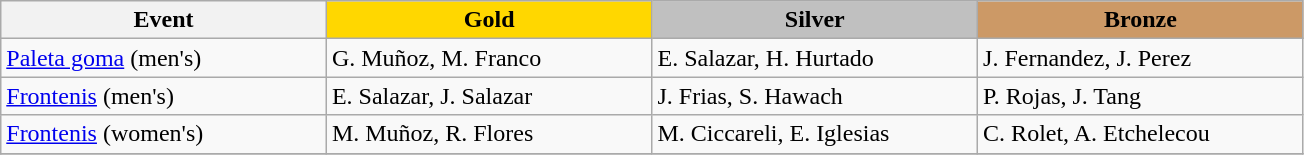<table class="wikitable" style="max-width: 23cm; width: 100%">
<tr>
<th scope="col">Event</th>
<th scope="col" style="background-color:gold; width:25%">Gold</th>
<th scope="col" style="background-color:silver; width:25%; width:25%">Silver</th>
<th scope="col" style="background-color:#cc9966; width:25%">Bronze</th>
</tr>
<tr>
<td><a href='#'>Paleta goma</a> (men's)</td>
<td> G. Muñoz, M. Franco</td>
<td> E. Salazar, H. Hurtado</td>
<td> J. Fernandez, J. Perez</td>
</tr>
<tr>
<td><a href='#'>Frontenis</a> (men's)</td>
<td> E. Salazar, J. Salazar</td>
<td> J. Frias, S. Hawach</td>
<td> P. Rojas, J. Tang</td>
</tr>
<tr>
<td><a href='#'>Frontenis</a> (women's)</td>
<td> M. Muñoz, R. Flores</td>
<td> M. Ciccareli, E. Iglesias</td>
<td> C. Rolet, A. Etchelecou</td>
</tr>
<tr>
</tr>
</table>
